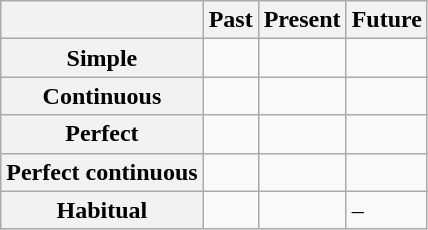<table class="wikitable">
<tr>
<th colspan="1"></th>
<th colspan="1">Past</th>
<th colspan="1">Present</th>
<th colspan="1">Future</th>
</tr>
<tr>
<th>Simple</th>
<td></td>
<td></td>
<td></td>
</tr>
<tr>
<th>Continuous</th>
<td></td>
<td></td>
<td></td>
</tr>
<tr>
<th>Perfect</th>
<td></td>
<td></td>
<td></td>
</tr>
<tr>
<th>Perfect continuous</th>
<td></td>
<td></td>
<td></td>
</tr>
<tr>
<th>Habitual</th>
<td></td>
<td></td>
<td>–</td>
</tr>
</table>
